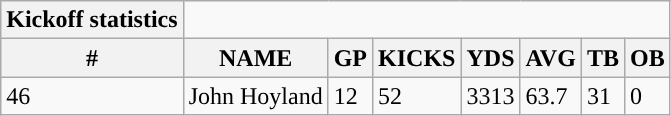<table class="wikitable collapsible">
<tr>
<th style="text-align:center; ">Kickoff statistics</th>
</tr>
<tr>
<th>#</th>
<th>NAME</th>
<th>GP</th>
<th>KICKS</th>
<th>YDS</th>
<th>AVG</th>
<th>TB</th>
<th>OB</th>
</tr>
<tr>
<td>46</td>
<td>John Hoyland</td>
<td>12</td>
<td>52</td>
<td>3313</td>
<td>63.7</td>
<td>31</td>
<td>0</td>
</tr>
</table>
